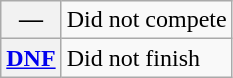<table class="wikitable">
<tr>
<th scope="row">—</th>
<td>Did not compete</td>
</tr>
<tr>
<th scope="row"><a href='#'>DNF</a></th>
<td>Did not finish</td>
</tr>
</table>
